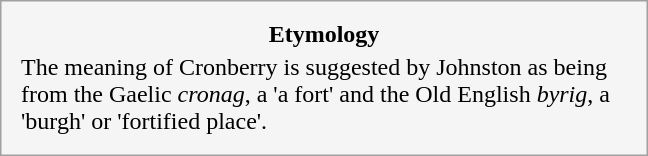<table style="float:right; margin:1em 1em 1em 1em; width:27em; border: 1px solid #a0a0a0; padding: 10px; background-color: #F5F5F5; text-align:right;">
<tr style="text-align:center;">
<td><strong>Etymology</strong></td>
</tr>
<tr style="text-align:left; font-size:x-medium;">
<td>The meaning of Cronberry is suggested by Johnston as being from the Gaelic <em>cronag</em>, a 'a fort' and the Old English <em>byrig</em>, a 'burgh' or 'fortified place'.</td>
</tr>
</table>
